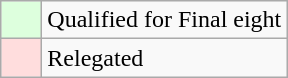<table class="wikitable">
<tr>
<td style="background: #ddffdd" width="20"></td>
<td>Qualified for Final eight</td>
</tr>
<tr>
<td style="background: #ffdddd" width="20"></td>
<td>Relegated</td>
</tr>
</table>
